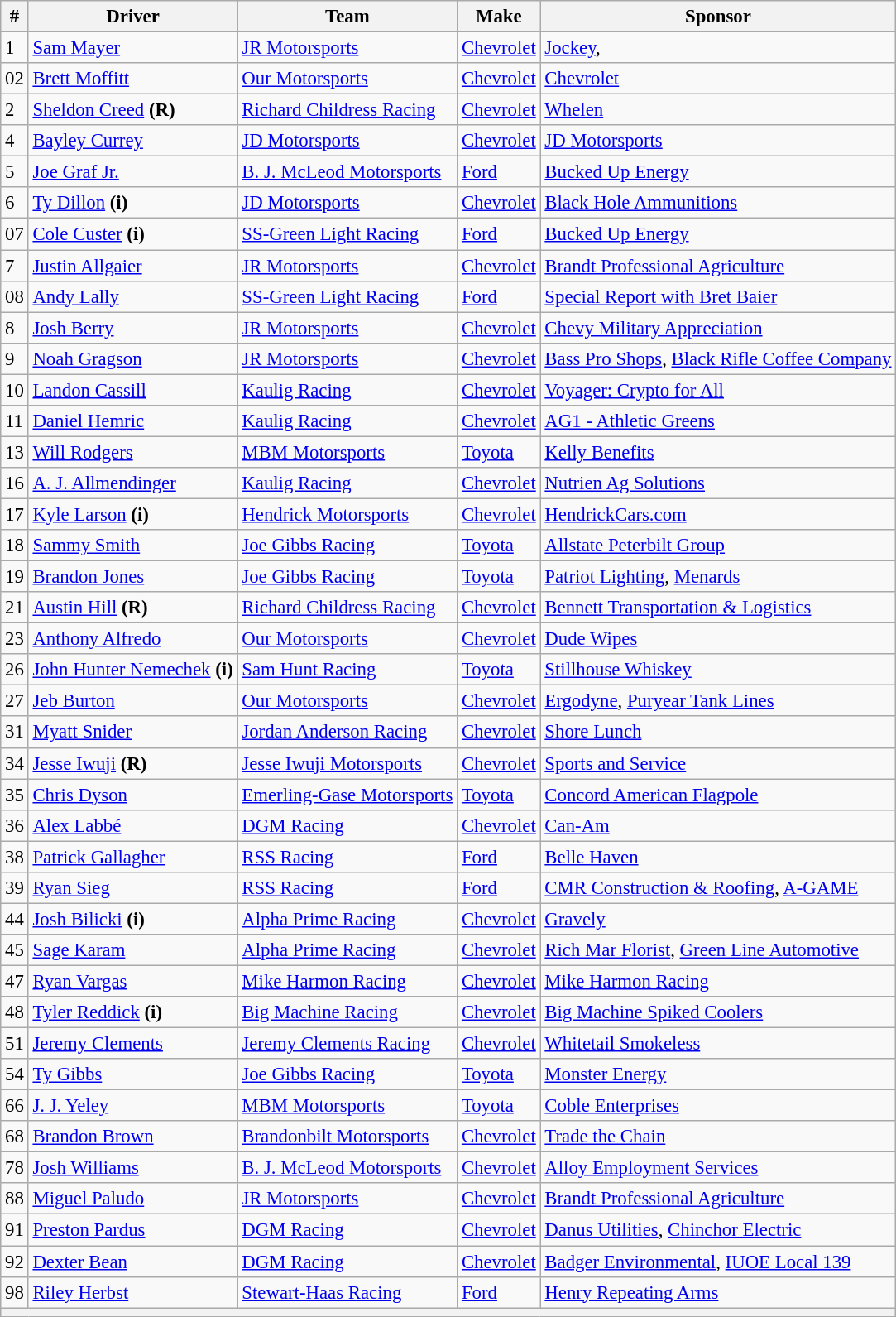<table class="wikitable" style="font-size:95%">
<tr>
<th>#</th>
<th>Driver</th>
<th>Team</th>
<th>Make</th>
<th>Sponsor</th>
</tr>
<tr>
<td>1</td>
<td><a href='#'>Sam Mayer</a></td>
<td><a href='#'>JR Motorsports</a></td>
<td><a href='#'>Chevrolet</a></td>
<td><a href='#'>Jockey</a>, </td>
</tr>
<tr>
<td>02</td>
<td><a href='#'>Brett Moffitt</a></td>
<td><a href='#'>Our Motorsports</a></td>
<td><a href='#'>Chevrolet</a></td>
<td><a href='#'>Chevrolet</a></td>
</tr>
<tr>
<td>2</td>
<td><a href='#'>Sheldon Creed</a> <strong>(R)</strong></td>
<td Nowrap><a href='#'>Richard Childress Racing</a></td>
<td><a href='#'>Chevrolet</a></td>
<td><a href='#'>Whelen</a></td>
</tr>
<tr>
<td>4</td>
<td><a href='#'>Bayley Currey</a></td>
<td><a href='#'>JD Motorsports</a></td>
<td><a href='#'>Chevrolet</a></td>
<td><a href='#'>JD Motorsports</a></td>
</tr>
<tr>
<td>5</td>
<td><a href='#'>Joe Graf Jr.</a></td>
<td><a href='#'>B. J. McLeod Motorsports</a></td>
<td><a href='#'>Ford</a></td>
<td><a href='#'>Bucked Up Energy</a></td>
</tr>
<tr>
<td>6</td>
<td><a href='#'>Ty Dillon</a> <strong>(i)</strong></td>
<td><a href='#'>JD Motorsports</a></td>
<td><a href='#'>Chevrolet</a></td>
<td><a href='#'>Black Hole Ammunitions</a></td>
</tr>
<tr>
<td>07</td>
<td><a href='#'>Cole Custer</a> <strong>(i)</strong></td>
<td><a href='#'>SS-Green Light Racing</a></td>
<td><a href='#'>Ford</a></td>
<td><a href='#'>Bucked Up Energy</a></td>
</tr>
<tr>
<td>7</td>
<td><a href='#'>Justin Allgaier</a></td>
<td><a href='#'>JR Motorsports</a></td>
<td><a href='#'>Chevrolet</a></td>
<td><a href='#'>Brandt Professional Agriculture</a></td>
</tr>
<tr>
<td>08</td>
<td><a href='#'>Andy Lally</a></td>
<td><a href='#'>SS-Green Light Racing</a></td>
<td><a href='#'>Ford</a></td>
<td><a href='#'>Special Report with Bret Baier</a></td>
</tr>
<tr>
<td>8</td>
<td><a href='#'>Josh Berry</a></td>
<td><a href='#'>JR Motorsports</a></td>
<td><a href='#'>Chevrolet</a></td>
<td><a href='#'>Chevy Military Appreciation</a></td>
</tr>
<tr>
<td>9</td>
<td><a href='#'>Noah Gragson</a></td>
<td><a href='#'>JR Motorsports</a></td>
<td><a href='#'>Chevrolet</a></td>
<td Nowrap><a href='#'>Bass Pro Shops</a>, <a href='#'>Black Rifle Coffee Company</a></td>
</tr>
<tr>
<td>10</td>
<td><a href='#'>Landon Cassill</a></td>
<td><a href='#'>Kaulig Racing</a></td>
<td><a href='#'>Chevrolet</a></td>
<td><a href='#'>Voyager: Crypto for All</a></td>
</tr>
<tr>
<td>11</td>
<td><a href='#'>Daniel Hemric</a></td>
<td><a href='#'>Kaulig Racing</a></td>
<td><a href='#'>Chevrolet</a></td>
<td><a href='#'>AG1 - Athletic Greens</a></td>
</tr>
<tr>
<td>13</td>
<td><a href='#'>Will Rodgers</a></td>
<td><a href='#'>MBM Motorsports</a></td>
<td><a href='#'>Toyota</a></td>
<td><a href='#'>Kelly Benefits</a></td>
</tr>
<tr>
<td>16</td>
<td><a href='#'>A. J. Allmendinger</a></td>
<td><a href='#'>Kaulig Racing</a></td>
<td><a href='#'>Chevrolet</a></td>
<td><a href='#'>Nutrien Ag Solutions</a></td>
</tr>
<tr>
<td>17</td>
<td><a href='#'>Kyle Larson</a> <strong>(i)</strong></td>
<td><a href='#'>Hendrick Motorsports</a></td>
<td><a href='#'>Chevrolet</a></td>
<td><a href='#'>HendrickCars.com</a></td>
</tr>
<tr>
<td>18</td>
<td><a href='#'>Sammy Smith</a></td>
<td><a href='#'>Joe Gibbs Racing</a></td>
<td><a href='#'>Toyota</a></td>
<td><a href='#'>Allstate Peterbilt Group</a></td>
</tr>
<tr>
<td>19</td>
<td><a href='#'>Brandon Jones</a></td>
<td><a href='#'>Joe Gibbs Racing</a></td>
<td><a href='#'>Toyota</a></td>
<td><a href='#'>Patriot Lighting</a>, <a href='#'>Menards</a></td>
</tr>
<tr>
<td>21</td>
<td><a href='#'>Austin Hill</a> <strong>(R)</strong></td>
<td><a href='#'>Richard Childress Racing</a></td>
<td><a href='#'>Chevrolet</a></td>
<td><a href='#'>Bennett Transportation & Logistics</a></td>
</tr>
<tr>
<td>23</td>
<td><a href='#'>Anthony Alfredo</a></td>
<td><a href='#'>Our Motorsports</a></td>
<td><a href='#'>Chevrolet</a></td>
<td><a href='#'>Dude Wipes</a></td>
</tr>
<tr>
<td>26</td>
<td nowrap><a href='#'>John Hunter Nemechek</a> <strong>(i)</strong></td>
<td><a href='#'>Sam Hunt Racing</a></td>
<td><a href='#'>Toyota</a></td>
<td><a href='#'>Stillhouse Whiskey</a></td>
</tr>
<tr>
<td>27</td>
<td><a href='#'>Jeb Burton</a></td>
<td><a href='#'>Our Motorsports</a></td>
<td><a href='#'>Chevrolet</a></td>
<td><a href='#'>Ergodyne</a>, <a href='#'>Puryear Tank Lines</a></td>
</tr>
<tr>
<td>31</td>
<td><a href='#'>Myatt Snider</a></td>
<td><a href='#'>Jordan Anderson Racing</a></td>
<td><a href='#'>Chevrolet</a></td>
<td><a href='#'>Shore Lunch</a></td>
</tr>
<tr>
<td>34</td>
<td><a href='#'>Jesse Iwuji</a> <strong>(R)</strong></td>
<td><a href='#'>Jesse Iwuji Motorsports</a></td>
<td><a href='#'>Chevrolet</a></td>
<td><a href='#'>Sports and Service</a></td>
</tr>
<tr>
<td>35</td>
<td><a href='#'>Chris Dyson</a></td>
<td nowrap><a href='#'>Emerling-Gase Motorsports</a></td>
<td><a href='#'>Toyota</a></td>
<td><a href='#'>Concord American Flagpole</a></td>
</tr>
<tr>
<td>36</td>
<td><a href='#'>Alex Labbé</a></td>
<td><a href='#'>DGM Racing</a></td>
<td><a href='#'>Chevrolet</a></td>
<td><a href='#'>Can-Am</a></td>
</tr>
<tr>
<td>38</td>
<td><a href='#'>Patrick Gallagher</a></td>
<td><a href='#'>RSS Racing</a></td>
<td><a href='#'>Ford</a></td>
<td><a href='#'>Belle Haven</a></td>
</tr>
<tr>
<td>39</td>
<td><a href='#'>Ryan Sieg</a></td>
<td><a href='#'>RSS Racing</a></td>
<td><a href='#'>Ford</a></td>
<td><a href='#'>CMR Construction & Roofing</a>, <a href='#'>A-GAME</a></td>
</tr>
<tr>
<td>44</td>
<td><a href='#'>Josh Bilicki</a> <strong>(i)</strong></td>
<td><a href='#'>Alpha Prime Racing</a></td>
<td><a href='#'>Chevrolet</a></td>
<td><a href='#'>Gravely</a></td>
</tr>
<tr>
<td>45</td>
<td><a href='#'>Sage Karam</a></td>
<td><a href='#'>Alpha Prime Racing</a></td>
<td><a href='#'>Chevrolet</a></td>
<td><a href='#'>Rich Mar Florist</a>, <a href='#'>Green Line Automotive</a></td>
</tr>
<tr>
<td>47</td>
<td><a href='#'>Ryan Vargas</a></td>
<td><a href='#'>Mike Harmon Racing</a></td>
<td><a href='#'>Chevrolet</a></td>
<td><a href='#'>Mike Harmon Racing</a></td>
</tr>
<tr>
<td>48</td>
<td><a href='#'>Tyler Reddick</a> <strong>(i)</strong></td>
<td><a href='#'>Big Machine Racing</a></td>
<td><a href='#'>Chevrolet</a></td>
<td><a href='#'>Big Machine Spiked Coolers</a></td>
</tr>
<tr>
<td>51</td>
<td><a href='#'>Jeremy Clements</a></td>
<td><a href='#'>Jeremy Clements Racing</a></td>
<td><a href='#'>Chevrolet</a></td>
<td><a href='#'>Whitetail Smokeless</a></td>
</tr>
<tr>
<td>54</td>
<td><a href='#'>Ty Gibbs</a></td>
<td><a href='#'>Joe Gibbs Racing</a></td>
<td><a href='#'>Toyota</a></td>
<td><a href='#'>Monster Energy</a></td>
</tr>
<tr>
<td>66</td>
<td><a href='#'>J. J. Yeley</a></td>
<td><a href='#'>MBM Motorsports</a></td>
<td><a href='#'>Toyota</a></td>
<td><a href='#'>Coble Enterprises</a></td>
</tr>
<tr>
<td>68</td>
<td><a href='#'>Brandon Brown</a></td>
<td><a href='#'>Brandonbilt Motorsports</a></td>
<td><a href='#'>Chevrolet</a></td>
<td><a href='#'>Trade the Chain</a></td>
</tr>
<tr>
<td>78</td>
<td><a href='#'>Josh Williams</a></td>
<td><a href='#'>B. J. McLeod Motorsports</a></td>
<td><a href='#'>Chevrolet</a></td>
<td><a href='#'>Alloy Employment Services</a></td>
</tr>
<tr>
<td>88</td>
<td><a href='#'>Miguel Paludo</a></td>
<td><a href='#'>JR Motorsports</a></td>
<td><a href='#'>Chevrolet</a></td>
<td><a href='#'>Brandt Professional Agriculture</a></td>
</tr>
<tr>
<td>91</td>
<td><a href='#'>Preston Pardus</a></td>
<td><a href='#'>DGM Racing</a></td>
<td><a href='#'>Chevrolet</a></td>
<td><a href='#'>Danus Utilities</a>, <a href='#'>Chinchor Electric</a></td>
</tr>
<tr>
<td>92</td>
<td><a href='#'>Dexter Bean</a></td>
<td><a href='#'>DGM Racing</a></td>
<td><a href='#'>Chevrolet</a></td>
<td><a href='#'>Badger Environmental</a>, <a href='#'>IUOE Local 139</a></td>
</tr>
<tr>
<td>98</td>
<td><a href='#'>Riley Herbst</a></td>
<td><a href='#'>Stewart-Haas Racing</a></td>
<td><a href='#'>Ford</a></td>
<td><a href='#'>Henry Repeating Arms</a></td>
</tr>
<tr>
<th colspan="5"></th>
</tr>
</table>
